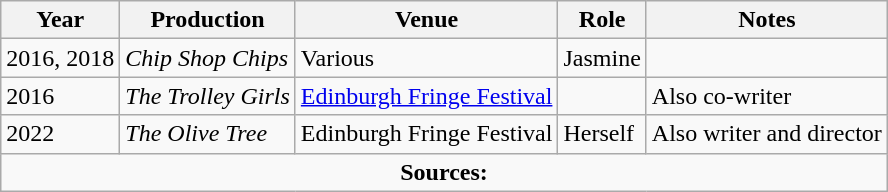<table class="wikitable">
<tr>
<th scope="col">Year</th>
<th scope="col">Production</th>
<th scope="col">Venue</th>
<th scope="col">Role</th>
<th scope="col">Notes</th>
</tr>
<tr>
<td>2016, 2018</td>
<td><em>Chip Shop Chips</em></td>
<td>Various</td>
<td>Jasmine</td>
<td></td>
</tr>
<tr>
<td>2016</td>
<td><em>The Trolley Girls</em></td>
<td><a href='#'>Edinburgh Fringe Festival</a></td>
<td></td>
<td>Also co-writer</td>
</tr>
<tr>
<td>2022</td>
<td><em>The Olive Tree</em></td>
<td>Edinburgh Fringe Festival</td>
<td>Herself</td>
<td>Also writer and director</td>
</tr>
<tr>
<td colspan="5" style="text-align: center;"><strong>Sources:</strong> </td>
</tr>
</table>
